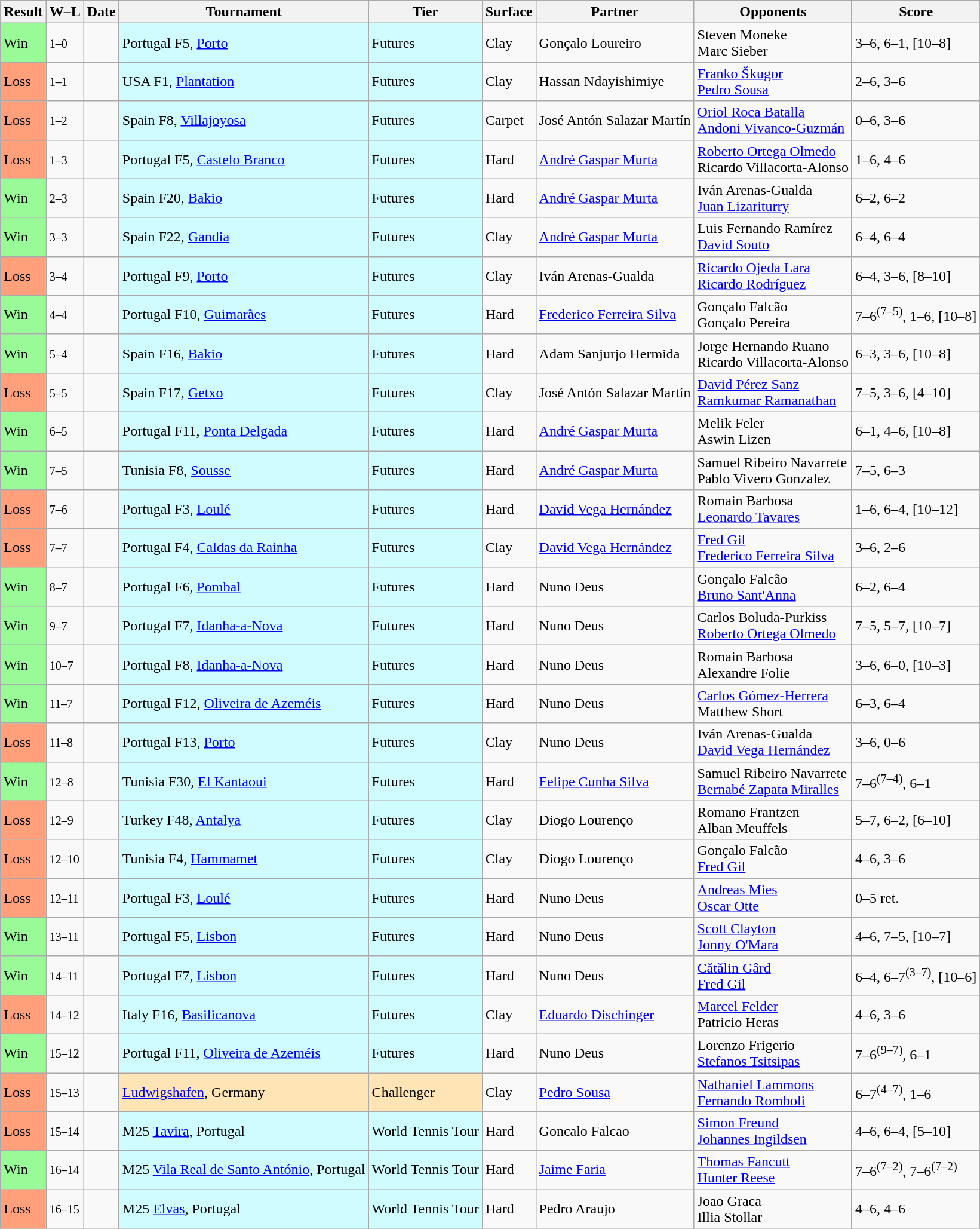<table class="sortable wikitable">
<tr>
<th>Result</th>
<th class="unsortable">W–L</th>
<th>Date</th>
<th>Tournament</th>
<th>Tier</th>
<th>Surface</th>
<th>Partner</th>
<th>Opponents</th>
<th class="unsortable">Score</th>
</tr>
<tr>
<td bgcolor=98fb98>Win</td>
<td><small>1–0</small></td>
<td></td>
<td style="background:#cffcff;">Portugal F5, <a href='#'>Porto</a></td>
<td style="background:#cffcff;">Futures</td>
<td>Clay</td>
<td> Gonçalo Loureiro</td>
<td> Steven Moneke<br> Marc Sieber</td>
<td>3–6, 6–1, [10–8]</td>
</tr>
<tr>
<td bgcolor=ffa07a>Loss</td>
<td><small>1–1</small></td>
<td></td>
<td style="background:#cffcff;">USA F1, <a href='#'>Plantation</a></td>
<td style="background:#cffcff;">Futures</td>
<td>Clay</td>
<td> Hassan Ndayishimiye</td>
<td> <a href='#'>Franko Škugor</a><br> <a href='#'>Pedro Sousa</a></td>
<td>2–6, 3–6</td>
</tr>
<tr>
<td bgcolor=ffa07a>Loss</td>
<td><small>1–2</small></td>
<td></td>
<td style="background:#cffcff;">Spain F8, <a href='#'>Villajoyosa</a></td>
<td style="background:#cffcff;">Futures</td>
<td>Carpet</td>
<td> José Antón Salazar Martín</td>
<td> <a href='#'>Oriol Roca Batalla</a><br> <a href='#'>Andoni Vivanco-Guzmán</a></td>
<td>0–6, 3–6</td>
</tr>
<tr>
<td bgcolor=ffa07a>Loss</td>
<td><small>1–3</small></td>
<td></td>
<td style="background:#cffcff;">Portugal F5, <a href='#'>Castelo Branco</a></td>
<td style="background:#cffcff;">Futures</td>
<td>Hard</td>
<td> <a href='#'>André Gaspar Murta</a></td>
<td> <a href='#'>Roberto Ortega Olmedo</a><br> Ricardo Villacorta-Alonso</td>
<td>1–6, 4–6</td>
</tr>
<tr>
<td bgcolor=98fb98>Win</td>
<td><small>2–3</small></td>
<td></td>
<td style="background:#cffcff;">Spain F20, <a href='#'>Bakio</a></td>
<td style="background:#cffcff;">Futures</td>
<td>Hard</td>
<td> <a href='#'>André Gaspar Murta</a></td>
<td> Iván Arenas-Gualda<br> <a href='#'>Juan Lizariturry</a></td>
<td>6–2, 6–2</td>
</tr>
<tr>
<td bgcolor=98fb98>Win</td>
<td><small>3–3</small></td>
<td></td>
<td style="background:#cffcff;">Spain F22, <a href='#'>Gandia</a></td>
<td style="background:#cffcff;">Futures</td>
<td>Clay</td>
<td> <a href='#'>André Gaspar Murta</a></td>
<td> Luis Fernando Ramírez<br> <a href='#'>David Souto</a></td>
<td>6–4, 6–4</td>
</tr>
<tr>
<td bgcolor=ffa07a>Loss</td>
<td><small>3–4</small></td>
<td></td>
<td style="background:#cffcff;">Portugal F9, <a href='#'>Porto</a></td>
<td style="background:#cffcff;">Futures</td>
<td>Clay</td>
<td> Iván Arenas-Gualda</td>
<td> <a href='#'>Ricardo Ojeda Lara</a><br> <a href='#'>Ricardo Rodríguez</a></td>
<td>6–4, 3–6, [8–10]</td>
</tr>
<tr>
<td bgcolor=98fb98>Win</td>
<td><small>4–4</small></td>
<td></td>
<td style="background:#cffcff;">Portugal F10, <a href='#'>Guimarães</a></td>
<td style="background:#cffcff;">Futures</td>
<td>Hard</td>
<td> <a href='#'>Frederico Ferreira Silva</a></td>
<td> Gonçalo Falcão<br> Gonçalo Pereira</td>
<td>7–6<sup>(7–5)</sup>, 1–6, [10–8]</td>
</tr>
<tr>
<td bgcolor=98fb98>Win</td>
<td><small>5–4</small></td>
<td></td>
<td style="background:#cffcff;">Spain F16, <a href='#'>Bakio</a></td>
<td style="background:#cffcff;">Futures</td>
<td>Hard</td>
<td> Adam Sanjurjo Hermida</td>
<td> Jorge Hernando Ruano<br> Ricardo Villacorta-Alonso</td>
<td>6–3, 3–6, [10–8]</td>
</tr>
<tr>
<td bgcolor=ffa07a>Loss</td>
<td><small>5–5</small></td>
<td></td>
<td style="background:#cffcff;">Spain F17, <a href='#'>Getxo</a></td>
<td style="background:#cffcff;">Futures</td>
<td>Clay</td>
<td> José Antón Salazar Martín</td>
<td> <a href='#'>David Pérez Sanz</a><br> <a href='#'>Ramkumar Ramanathan</a></td>
<td>7–5, 3–6, [4–10]</td>
</tr>
<tr>
<td bgcolor=98FB98>Win</td>
<td><small>6–5</small></td>
<td></td>
<td style="background:#cffcff;">Portugal F11, <a href='#'>Ponta Delgada</a></td>
<td style="background:#cffcff;">Futures</td>
<td>Hard</td>
<td> <a href='#'>André Gaspar Murta</a></td>
<td> Melik Feler<br> Aswin Lizen</td>
<td>6–1, 4–6, [10–8]</td>
</tr>
<tr>
<td bgcolor=98FB98>Win</td>
<td><small>7–5</small></td>
<td></td>
<td style="background:#cffcff;">Tunisia F8, <a href='#'>Sousse</a></td>
<td style="background:#cffcff;">Futures</td>
<td>Hard</td>
<td> <a href='#'>André Gaspar Murta</a></td>
<td> Samuel Ribeiro Navarrete<br> Pablo Vivero Gonzalez</td>
<td>7–5, 6–3</td>
</tr>
<tr>
<td bgcolor=FFA07A>Loss</td>
<td><small>7–6</small></td>
<td></td>
<td style="background:#cffcff;">Portugal F3, <a href='#'>Loulé</a></td>
<td style="background:#cffcff;">Futures</td>
<td>Hard</td>
<td> <a href='#'>David Vega Hernández</a></td>
<td> Romain Barbosa<br> <a href='#'>Leonardo Tavares</a></td>
<td>1–6, 6–4, [10–12]</td>
</tr>
<tr>
<td bgcolor=FFA07A>Loss</td>
<td><small>7–7</small></td>
<td></td>
<td style="background:#cffcff;">Portugal F4, <a href='#'>Caldas da Rainha</a></td>
<td style="background:#cffcff;">Futures</td>
<td>Clay</td>
<td> <a href='#'>David Vega Hernández</a></td>
<td> <a href='#'>Fred Gil</a><br> <a href='#'>Frederico Ferreira Silva</a></td>
<td>3–6, 2–6</td>
</tr>
<tr>
<td bgcolor=98fb98>Win</td>
<td><small>8–7</small></td>
<td></td>
<td style="background:#cffcff;">Portugal F6, <a href='#'>Pombal</a></td>
<td style="background:#cffcff;">Futures</td>
<td>Hard</td>
<td> Nuno Deus</td>
<td> Gonçalo Falcão<br> <a href='#'>Bruno Sant'Anna</a></td>
<td>6–2, 6–4</td>
</tr>
<tr>
<td bgcolor=98fb98>Win</td>
<td><small>9–7</small></td>
<td></td>
<td style="background:#cffcff;">Portugal F7, <a href='#'>Idanha-a-Nova</a></td>
<td style="background:#cffcff;">Futures</td>
<td>Hard</td>
<td> Nuno Deus</td>
<td> Carlos Boluda-Purkiss<br> <a href='#'>Roberto Ortega Olmedo</a></td>
<td>7–5, 5–7, [10–7]</td>
</tr>
<tr>
<td bgcolor=98fb98>Win</td>
<td><small>10–7</small></td>
<td></td>
<td style="background:#cffcff;">Portugal F8, <a href='#'>Idanha-a-Nova</a></td>
<td style="background:#cffcff;">Futures</td>
<td>Hard</td>
<td> Nuno Deus</td>
<td> Romain Barbosa<br> Alexandre Folie</td>
<td>3–6, 6–0, [10–3]</td>
</tr>
<tr>
<td bgcolor=98fb98>Win</td>
<td><small>11–7</small></td>
<td></td>
<td style="background:#cffcff;">Portugal F12, <a href='#'>Oliveira de Azeméis</a></td>
<td style="background:#cffcff;">Futures</td>
<td>Hard</td>
<td> Nuno Deus</td>
<td> <a href='#'>Carlos Gómez-Herrera</a><br> Matthew Short</td>
<td>6–3, 6–4</td>
</tr>
<tr>
<td bgcolor=FFA07A>Loss</td>
<td><small>11–8</small></td>
<td></td>
<td style="background:#cffcff;">Portugal F13, <a href='#'>Porto</a></td>
<td style="background:#cffcff;">Futures</td>
<td>Clay</td>
<td> Nuno Deus</td>
<td> Iván Arenas-Gualda<br> <a href='#'>David Vega Hernández</a></td>
<td>3–6, 0–6</td>
</tr>
<tr>
<td bgcolor=98fb98>Win</td>
<td><small>12–8</small></td>
<td></td>
<td style="background:#cffcff;">Tunisia F30, <a href='#'>El Kantaoui</a></td>
<td style="background:#cffcff;">Futures</td>
<td>Hard</td>
<td> <a href='#'>Felipe Cunha Silva</a></td>
<td> Samuel Ribeiro Navarrete<br> <a href='#'>Bernabé Zapata Miralles</a></td>
<td>7–6<sup>(7–4)</sup>, 6–1</td>
</tr>
<tr>
<td bgcolor=FFA07A>Loss</td>
<td><small>12–9</small></td>
<td></td>
<td style="background:#cffcff;">Turkey F48, <a href='#'>Antalya</a></td>
<td style="background:#cffcff;">Futures</td>
<td>Clay</td>
<td> Diogo Lourenço</td>
<td> Romano Frantzen<br> Alban Meuffels</td>
<td>5–7, 6–2, [6–10]</td>
</tr>
<tr>
<td bgcolor=FFA07A>Loss</td>
<td><small>12–10</small></td>
<td></td>
<td style="background:#cffcff;">Tunisia F4, <a href='#'>Hammamet</a></td>
<td style="background:#cffcff;">Futures</td>
<td>Clay</td>
<td> Diogo Lourenço</td>
<td> Gonçalo Falcão<br> <a href='#'>Fred Gil</a></td>
<td>4–6, 3–6</td>
</tr>
<tr>
<td bgcolor=FFA07A>Loss</td>
<td><small>12–11</small></td>
<td></td>
<td style="background:#cffcff;">Portugal F3, <a href='#'>Loulé</a></td>
<td style="background:#cffcff;">Futures</td>
<td>Hard</td>
<td> Nuno Deus</td>
<td> <a href='#'>Andreas Mies</a><br> <a href='#'>Oscar Otte</a></td>
<td>0–5 ret.</td>
</tr>
<tr>
<td bgcolor=98fb98>Win</td>
<td><small>13–11</small></td>
<td></td>
<td style="background:#cffcff;">Portugal F5, <a href='#'>Lisbon</a></td>
<td style="background:#cffcff;">Futures</td>
<td>Hard</td>
<td> Nuno Deus</td>
<td> <a href='#'>Scott Clayton</a><br> <a href='#'>Jonny O'Mara</a></td>
<td>4–6, 7–5, [10–7]</td>
</tr>
<tr>
<td bgcolor=98fb98>Win</td>
<td><small>14–11</small></td>
<td></td>
<td style="background:#cffcff;">Portugal F7, <a href='#'>Lisbon</a></td>
<td style="background:#cffcff;">Futures</td>
<td>Hard</td>
<td> Nuno Deus</td>
<td> <a href='#'>Cătălin Gârd</a><br> <a href='#'>Fred Gil</a></td>
<td>6–4, 6–7<sup>(3–7)</sup>, [10–6]</td>
</tr>
<tr>
<td bgcolor=FFA07A>Loss</td>
<td><small>14–12</small></td>
<td></td>
<td style="background:#cffcff;">Italy F16, <a href='#'>Basilicanova</a></td>
<td style="background:#cffcff;">Futures</td>
<td>Clay</td>
<td> <a href='#'>Eduardo Dischinger</a></td>
<td> <a href='#'>Marcel Felder</a><br> Patricio Heras</td>
<td>4–6, 3–6</td>
</tr>
<tr>
<td bgcolor=98fb98>Win</td>
<td><small>15–12</small></td>
<td></td>
<td style="background:#cffcff;">Portugal F11, <a href='#'>Oliveira de Azeméis</a></td>
<td style="background:#cffcff;">Futures</td>
<td>Hard</td>
<td> Nuno Deus</td>
<td> Lorenzo Frigerio<br> <a href='#'>Stefanos Tsitsipas</a></td>
<td>7–6<sup>(9–7)</sup>, 6–1</td>
</tr>
<tr>
<td bgcolor=FFA07A>Loss</td>
<td><small>15–13</small></td>
<td><a href='#'></a></td>
<td style="background:moccasin;"><a href='#'>Ludwigshafen</a>, Germany</td>
<td style="background:moccasin;">Challenger</td>
<td>Clay</td>
<td> <a href='#'>Pedro Sousa</a></td>
<td> <a href='#'>Nathaniel Lammons</a><br> <a href='#'>Fernando Romboli</a></td>
<td>6–7<sup>(4–7)</sup>, 1–6</td>
</tr>
<tr>
<td bgcolor=ffa07a>Loss</td>
<td><small>15–14</small></td>
<td></td>
<td style="background:#cffcff;">M25 <a href='#'>Tavira</a>, Portugal</td>
<td style="background:#cffcff;">World Tennis Tour</td>
<td>Hard</td>
<td> Goncalo Falcao</td>
<td> <a href='#'>Simon Freund</a> <br>  <a href='#'>Johannes Ingildsen</a></td>
<td>4–6, 6–4, [5–10]</td>
</tr>
<tr>
<td bgcolor=98FB98>Win</td>
<td><small>16–14</small></td>
<td></td>
<td style="background:#cffcff;">M25 <a href='#'>Vila Real de Santo António</a>, Portugal</td>
<td style="background:#cffcff;">World Tennis Tour</td>
<td>Hard</td>
<td> <a href='#'>Jaime Faria</a></td>
<td> <a href='#'>Thomas Fancutt</a> <br>  <a href='#'>Hunter Reese</a></td>
<td>7–6<sup>(7–2)</sup>, 7–6<sup>(7–2)</sup></td>
</tr>
<tr>
<td bgcolor=ffa07a>Loss</td>
<td><small>16–15</small></td>
<td></td>
<td style="background:#cffcff;">M25 <a href='#'>Elvas</a>, Portugal</td>
<td style="background:#cffcff;">World Tennis Tour</td>
<td>Hard</td>
<td> Pedro Araujo</td>
<td> Joao Graca <br>  Illia Stollar</td>
<td>4–6, 4–6</td>
</tr>
</table>
